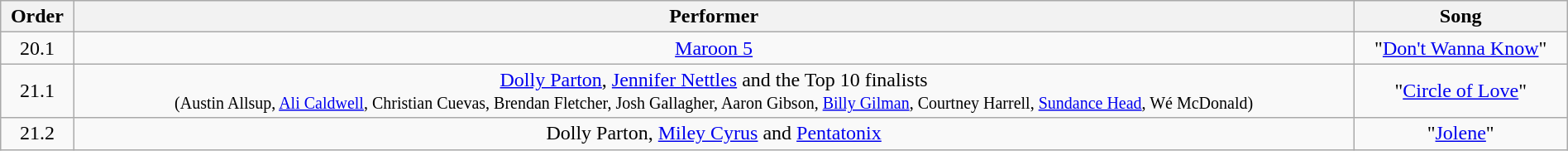<table class="wikitable" style="text-align:center; width:100%;">
<tr>
<th>Order</th>
<th>Performer</th>
<th>Song</th>
</tr>
<tr>
<td>20.1</td>
<td><a href='#'>Maroon 5</a></td>
<td>"<a href='#'>Don't Wanna Know</a>"</td>
</tr>
<tr>
<td>21.1</td>
<td><a href='#'>Dolly Parton</a>, <a href='#'>Jennifer Nettles</a> and the Top 10 finalists <br><small>(Austin Allsup, <a href='#'>Ali Caldwell</a>, Christian Cuevas, Brendan Fletcher, Josh Gallagher, Aaron Gibson, <a href='#'>Billy Gilman</a>, Courtney Harrell, <a href='#'>Sundance Head</a>, Wé McDonald)</small></td>
<td>"<a href='#'>Circle of Love</a>"</td>
</tr>
<tr>
<td>21.2</td>
<td>Dolly Parton, <a href='#'>Miley Cyrus</a> and <a href='#'>Pentatonix</a></td>
<td>"<a href='#'>Jolene</a>"</td>
</tr>
</table>
